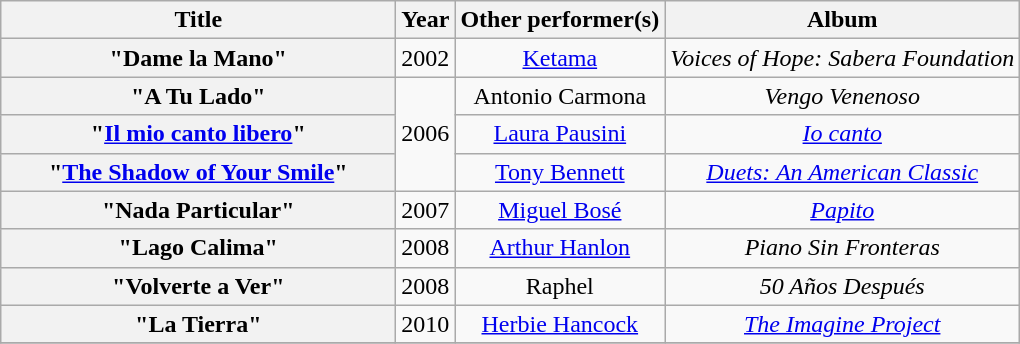<table class="wikitable plainrowheaders" style="text-align:center;">
<tr>
<th scope="col" style="width:16em;">Title</th>
<th scope="col">Year</th>
<th scope="col">Other performer(s)</th>
<th scope="col">Album</th>
</tr>
<tr>
<th scope="row">"Dame la Mano"</th>
<td>2002</td>
<td><a href='#'>Ketama</a></td>
<td><em>Voices of Hope: Sabera Foundation</em></td>
</tr>
<tr>
<th scope="row">"A Tu Lado"</th>
<td rowspan="3">2006</td>
<td>Antonio Carmona</td>
<td><em>Vengo Venenoso</em></td>
</tr>
<tr>
<th scope="row">"<a href='#'>Il mio canto libero</a>"</th>
<td><a href='#'>Laura Pausini</a></td>
<td><em><a href='#'>Io canto</a></em></td>
</tr>
<tr>
<th scope="row">"<a href='#'>The Shadow of Your Smile</a>"</th>
<td><a href='#'>Tony Bennett</a></td>
<td><em><a href='#'>Duets: An American Classic</a></em></td>
</tr>
<tr>
<th scope="row">"Nada Particular"</th>
<td>2007</td>
<td><a href='#'>Miguel Bosé</a></td>
<td><em><a href='#'>Papito</a></em></td>
</tr>
<tr>
<th scope="row">"Lago Calima"</th>
<td>2008</td>
<td><a href='#'>Arthur Hanlon</a></td>
<td><em>Piano Sin Fronteras</em></td>
</tr>
<tr>
<th scope="row">"Volverte a Ver"</th>
<td>2008</td>
<td>Raphel</td>
<td><em>50 Años Después</em></td>
</tr>
<tr>
<th scope="row">"La Tierra"</th>
<td>2010</td>
<td><a href='#'>Herbie Hancock</a></td>
<td><em><a href='#'>The Imagine Project</a></em></td>
</tr>
<tr>
</tr>
</table>
